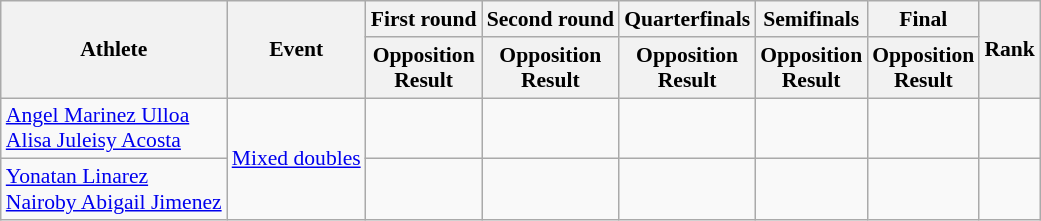<table class="wikitable" style="font-size:90%">
<tr>
<th rowspan="2">Athlete</th>
<th rowspan="2">Event</th>
<th>First round</th>
<th>Second round</th>
<th>Quarterfinals</th>
<th>Semifinals</th>
<th>Final</th>
<th rowspan="2">Rank</th>
</tr>
<tr>
<th>Opposition<br>Result</th>
<th>Opposition<br>Result</th>
<th>Opposition<br>Result</th>
<th>Opposition<br>Result</th>
<th>Opposition<br>Result</th>
</tr>
<tr>
<td><a href='#'>Angel Marinez Ulloa</a><br><a href='#'>Alisa Juleisy Acosta</a></td>
<td rowspan=2><a href='#'>Mixed doubles</a></td>
<td></td>
<td></td>
<td></td>
<td></td>
<td></td>
<td></td>
</tr>
<tr>
<td><a href='#'>Yonatan Linarez</a><br><a href='#'>Nairoby Abigail Jimenez</a></td>
<td><br></td>
<td></td>
<td></td>
<td></td>
<td></td>
<td></td>
</tr>
</table>
